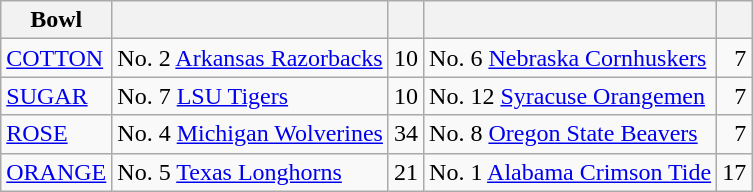<table class="wikitable">
<tr>
<th>Bowl</th>
<th></th>
<th></th>
<th></th>
<th></th>
</tr>
<tr>
<td><a href='#'>COTTON</a></td>
<td>No. 2 <a href='#'>Arkansas Razorbacks</a></td>
<td>10</td>
<td>No. 6 <a href='#'>Nebraska Cornhuskers</a></td>
<td align=right>7</td>
</tr>
<tr>
<td><a href='#'>SUGAR</a></td>
<td>No. 7 <a href='#'>LSU Tigers</a></td>
<td>10</td>
<td>No. 12 <a href='#'>Syracuse Orangemen</a></td>
<td align=right>7</td>
</tr>
<tr>
<td><a href='#'>ROSE</a></td>
<td>No. 4 <a href='#'>Michigan Wolverines</a></td>
<td>34</td>
<td>No. 8 <a href='#'>Oregon State Beavers</a></td>
<td align=right>7</td>
</tr>
<tr>
<td><a href='#'>ORANGE</a></td>
<td>No. 5 <a href='#'>Texas Longhorns</a></td>
<td>21</td>
<td>No. 1 <a href='#'>Alabama Crimson Tide</a></td>
<td>17</td>
</tr>
</table>
